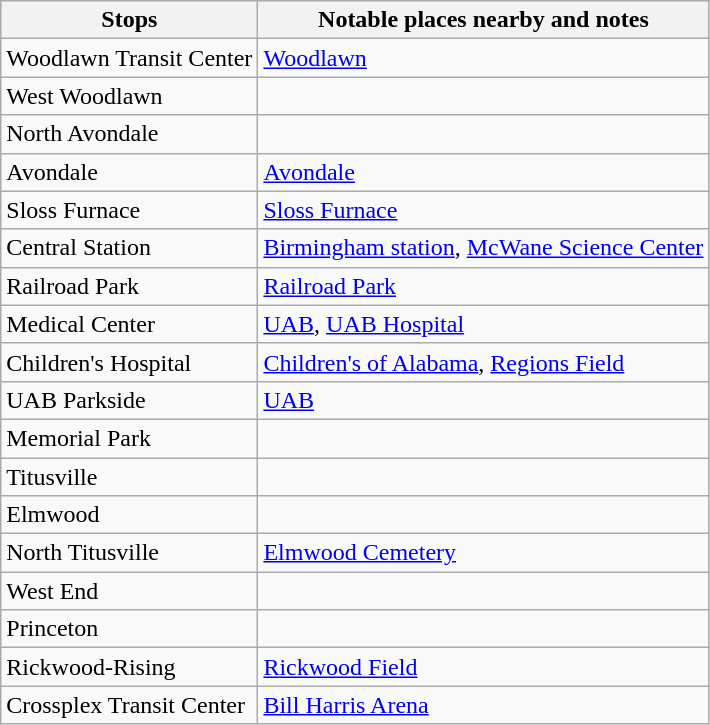<table class="wikitable mw-collapsible">
<tr>
<th>Stops</th>
<th>Notable places nearby and notes</th>
</tr>
<tr>
<td>Woodlawn Transit Center</td>
<td><a href='#'>Woodlawn</a></td>
</tr>
<tr>
<td>West Woodlawn</td>
<td></td>
</tr>
<tr>
<td>North Avondale</td>
<td></td>
</tr>
<tr>
<td>Avondale</td>
<td><a href='#'>Avondale</a></td>
</tr>
<tr>
<td>Sloss Furnace</td>
<td><a href='#'>Sloss Furnace</a></td>
</tr>
<tr>
<td>Central Station</td>
<td><a href='#'>Birmingham station</a>, <a href='#'>McWane Science Center</a></td>
</tr>
<tr>
<td>Railroad Park</td>
<td><a href='#'>Railroad Park</a></td>
</tr>
<tr>
<td>Medical Center</td>
<td><a href='#'>UAB</a>, <a href='#'>UAB Hospital</a></td>
</tr>
<tr>
<td>Children's Hospital</td>
<td><a href='#'>Children's of Alabama</a>, <a href='#'>Regions Field</a></td>
</tr>
<tr>
<td>UAB Parkside</td>
<td><a href='#'>UAB</a></td>
</tr>
<tr>
<td>Memorial Park</td>
<td></td>
</tr>
<tr>
<td>Titusville</td>
<td></td>
</tr>
<tr>
<td>Elmwood</td>
<td></td>
</tr>
<tr>
<td>North Titusville</td>
<td><a href='#'>Elmwood Cemetery</a></td>
</tr>
<tr>
<td>West End</td>
<td></td>
</tr>
<tr>
<td>Princeton</td>
<td></td>
</tr>
<tr>
<td>Rickwood-Rising</td>
<td><a href='#'>Rickwood Field</a></td>
</tr>
<tr>
<td>Crossplex Transit Center</td>
<td><a href='#'>Bill Harris Arena</a></td>
</tr>
</table>
